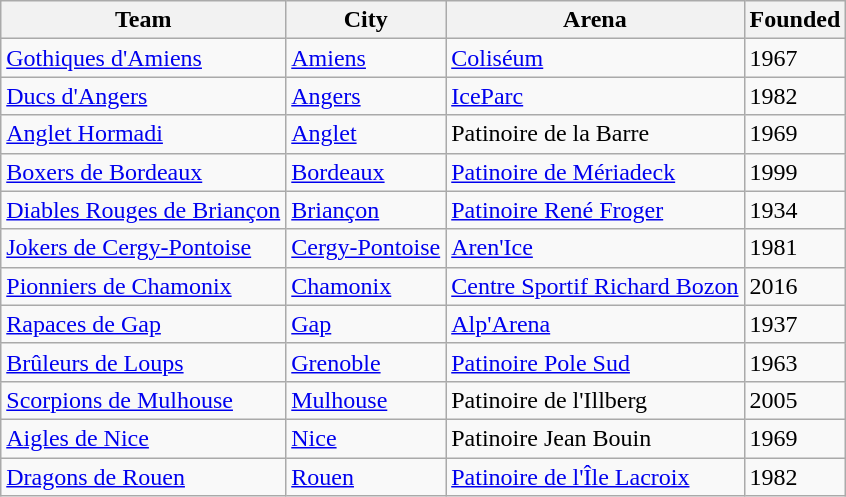<table class="wikitable">
<tr>
<th>Team</th>
<th>City</th>
<th>Arena</th>
<th>Founded</th>
</tr>
<tr>
<td><a href='#'>Gothiques d'Amiens</a></td>
<td><a href='#'>Amiens</a></td>
<td><a href='#'>Coliséum</a></td>
<td>1967</td>
</tr>
<tr>
<td><a href='#'>Ducs d'Angers</a></td>
<td><a href='#'>Angers</a></td>
<td><a href='#'>IceParc</a></td>
<td>1982</td>
</tr>
<tr>
<td><a href='#'>Anglet Hormadi</a></td>
<td><a href='#'>Anglet</a></td>
<td>Patinoire de la Barre</td>
<td>1969</td>
</tr>
<tr>
<td><a href='#'>Boxers de Bordeaux</a></td>
<td><a href='#'>Bordeaux</a></td>
<td><a href='#'>Patinoire de Mériadeck</a></td>
<td>1999</td>
</tr>
<tr>
<td><a href='#'>Diables Rouges de Briançon</a></td>
<td><a href='#'>Briançon</a></td>
<td><a href='#'>Patinoire René Froger</a></td>
<td>1934</td>
</tr>
<tr>
<td><a href='#'>Jokers de Cergy-Pontoise</a></td>
<td><a href='#'>Cergy-Pontoise</a></td>
<td><a href='#'>Aren'Ice</a></td>
<td>1981</td>
</tr>
<tr>
<td><a href='#'>Pionniers de Chamonix</a></td>
<td><a href='#'>Chamonix</a></td>
<td><a href='#'>Centre Sportif Richard Bozon</a></td>
<td>2016</td>
</tr>
<tr>
<td><a href='#'>Rapaces de Gap</a></td>
<td><a href='#'>Gap</a></td>
<td><a href='#'>Alp'Arena</a></td>
<td>1937</td>
</tr>
<tr>
<td><a href='#'>Brûleurs de Loups</a></td>
<td><a href='#'>Grenoble</a></td>
<td><a href='#'>Patinoire Pole Sud</a></td>
<td>1963</td>
</tr>
<tr>
<td><a href='#'>Scorpions de Mulhouse</a></td>
<td><a href='#'>Mulhouse</a></td>
<td>Patinoire de l'Illberg</td>
<td>2005</td>
</tr>
<tr>
<td><a href='#'>Aigles de Nice</a></td>
<td><a href='#'>Nice</a></td>
<td>Patinoire Jean Bouin</td>
<td>1969</td>
</tr>
<tr>
<td><a href='#'>Dragons de Rouen</a></td>
<td><a href='#'>Rouen</a></td>
<td><a href='#'>Patinoire de l'Île Lacroix</a></td>
<td>1982</td>
</tr>
</table>
